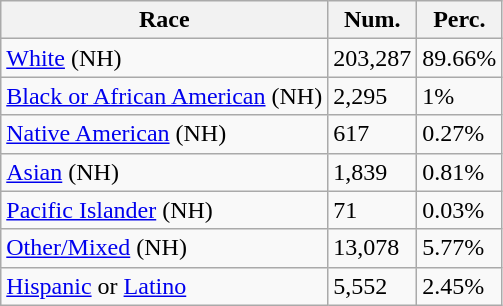<table class="wikitable">
<tr>
<th>Race</th>
<th>Num.</th>
<th>Perc.</th>
</tr>
<tr>
<td><a href='#'>White</a> (NH)</td>
<td>203,287</td>
<td>89.66%</td>
</tr>
<tr>
<td><a href='#'>Black or African American</a> (NH)</td>
<td>2,295</td>
<td>1%</td>
</tr>
<tr>
<td><a href='#'>Native American</a> (NH)</td>
<td>617</td>
<td>0.27%</td>
</tr>
<tr>
<td><a href='#'>Asian</a> (NH)</td>
<td>1,839</td>
<td>0.81%</td>
</tr>
<tr>
<td><a href='#'>Pacific Islander</a> (NH)</td>
<td>71</td>
<td>0.03%</td>
</tr>
<tr>
<td><a href='#'>Other/Mixed</a> (NH)</td>
<td>13,078</td>
<td>5.77%</td>
</tr>
<tr>
<td><a href='#'>Hispanic</a> or <a href='#'>Latino</a></td>
<td>5,552</td>
<td>2.45%</td>
</tr>
</table>
